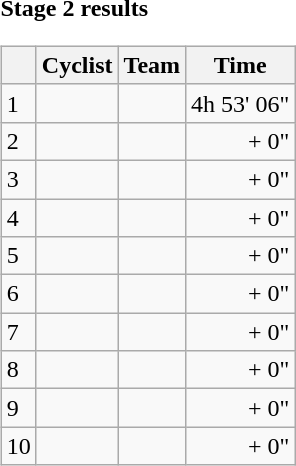<table>
<tr>
<td><strong>Stage 2 results</strong><br><table class="wikitable">
<tr>
<th></th>
<th>Cyclist</th>
<th>Team</th>
<th>Time</th>
</tr>
<tr>
<td>1</td>
<td></td>
<td></td>
<td style="text-align:right;">4h 53' 06"</td>
</tr>
<tr>
<td>2</td>
<td></td>
<td></td>
<td style="text-align:right;">+ 0"</td>
</tr>
<tr>
<td>3</td>
<td></td>
<td></td>
<td style="text-align:right;">+ 0"</td>
</tr>
<tr>
<td>4</td>
<td></td>
<td></td>
<td style="text-align:right;">+ 0"</td>
</tr>
<tr>
<td>5</td>
<td></td>
<td></td>
<td style="text-align:right;">+ 0"</td>
</tr>
<tr>
<td>6</td>
<td></td>
<td></td>
<td style="text-align:right;">+ 0"</td>
</tr>
<tr>
<td>7</td>
<td></td>
<td></td>
<td style="text-align:right;">+ 0"</td>
</tr>
<tr>
<td>8</td>
<td></td>
<td></td>
<td style="text-align:right;">+ 0"</td>
</tr>
<tr>
<td>9</td>
<td></td>
<td></td>
<td style="text-align:right;">+ 0"</td>
</tr>
<tr>
<td>10</td>
<td></td>
<td></td>
<td style="text-align:right;">+ 0"</td>
</tr>
</table>
</td>
</tr>
</table>
